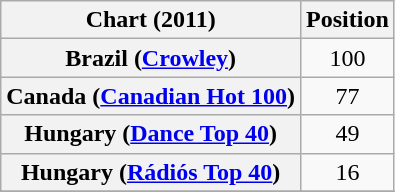<table class="wikitable plainrowheaders sortable">
<tr>
<th>Chart (2011)</th>
<th>Position</th>
</tr>
<tr>
<th scope="row">Brazil (<a href='#'>Crowley</a>)</th>
<td style="text-align:center;">100</td>
</tr>
<tr>
<th scope="row">Canada (<a href='#'>Canadian Hot 100</a>)</th>
<td style="text-align:center;">77</td>
</tr>
<tr>
<th scope="row">Hungary (<a href='#'>Dance Top 40</a>)</th>
<td style="text-align:center;">49</td>
</tr>
<tr>
<th scope="row">Hungary (<a href='#'>Rádiós Top 40</a>)</th>
<td align="center">16</td>
</tr>
<tr>
</tr>
</table>
